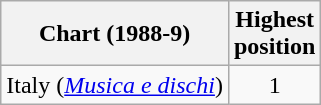<table class="wikitable">
<tr>
<th>Chart (1988-9)</th>
<th>Highest<br>position</th>
</tr>
<tr>
<td>Italy (<em><a href='#'>Musica e dischi</a></em>)</td>
<td style="text-align:center">1</td>
</tr>
</table>
